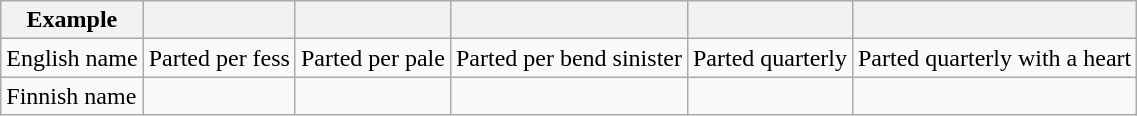<table class="wikitable">
<tr>
<th>Example</th>
<th></th>
<th></th>
<th></th>
<th></th>
<th></th>
</tr>
<tr>
<td>English name</td>
<td>Parted per fess</td>
<td>Parted per pale</td>
<td>Parted per bend sinister</td>
<td>Parted quarterly</td>
<td>Parted quarterly with a heart</td>
</tr>
<tr>
<td>Finnish name</td>
<td></td>
<td></td>
<td></td>
<td></td>
<td></td>
</tr>
</table>
